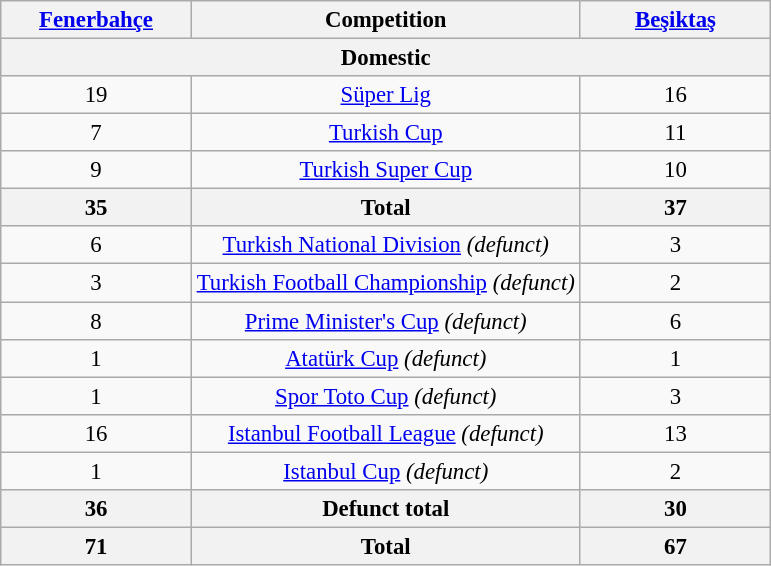<table class="wikitable" style="text-align:center; font-size:95%">
<tr>
<th width="120"><a href='#'>Fenerbahçe</a></th>
<th>Competition</th>
<th width="120"><a href='#'>Beşiktaş</a></th>
</tr>
<tr>
<th colspan="3">Domestic</th>
</tr>
<tr>
<td>19</td>
<td><a href='#'>Süper Lig</a></td>
<td>16</td>
</tr>
<tr>
<td>7</td>
<td><a href='#'>Turkish Cup</a></td>
<td>11</td>
</tr>
<tr>
<td>9</td>
<td><a href='#'>Turkish Super Cup</a></td>
<td>10</td>
</tr>
<tr>
<th>35</th>
<th>Total</th>
<th>37</th>
</tr>
<tr>
<td>6</td>
<td><a href='#'>Turkish National Division</a> <em>(defunct)</em></td>
<td>3</td>
</tr>
<tr>
<td>3</td>
<td><a href='#'>Turkish Football Championship</a> <em>(defunct)</em></td>
<td>2</td>
</tr>
<tr>
<td>8</td>
<td><a href='#'>Prime Minister's Cup</a> <em>(defunct)</em></td>
<td>6</td>
</tr>
<tr>
<td>1</td>
<td><a href='#'>Atatürk Cup</a> <em>(defunct)</em></td>
<td>1</td>
</tr>
<tr>
<td>1</td>
<td><a href='#'>Spor Toto Cup</a> <em>(defunct)</em></td>
<td>3</td>
</tr>
<tr>
<td>16</td>
<td><a href='#'>Istanbul Football League</a> <em>(defunct)</em></td>
<td>13</td>
</tr>
<tr>
<td>1</td>
<td><a href='#'>Istanbul Cup</a> <em>(defunct)</em></td>
<td>2</td>
</tr>
<tr>
<th>36</th>
<th>Defunct total</th>
<th>30</th>
</tr>
<tr>
<th>71</th>
<th>Total</th>
<th>67</th>
</tr>
</table>
